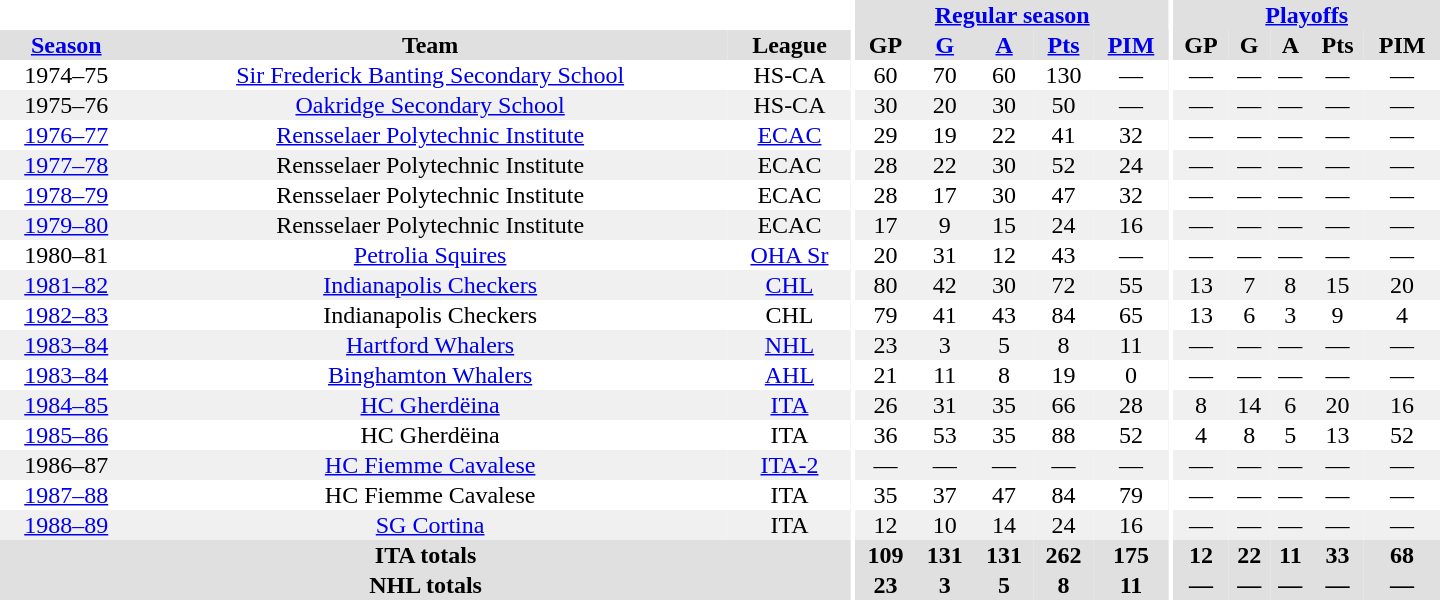<table border="0" cellpadding="1" cellspacing="0" style="text-align:center; width:60em">
<tr bgcolor="#e0e0e0">
<th colspan="3" bgcolor="#ffffff"></th>
<th rowspan="100" bgcolor="#ffffff"></th>
<th colspan="5"><a href='#'>Regular season</a></th>
<th rowspan="100" bgcolor="#ffffff"></th>
<th colspan="5"><a href='#'>Playoffs</a></th>
</tr>
<tr bgcolor="#e0e0e0">
<th><a href='#'>Season</a></th>
<th>Team</th>
<th>League</th>
<th>GP</th>
<th><a href='#'>G</a></th>
<th><a href='#'>A</a></th>
<th><a href='#'>Pts</a></th>
<th><a href='#'>PIM</a></th>
<th>GP</th>
<th>G</th>
<th>A</th>
<th>Pts</th>
<th>PIM</th>
</tr>
<tr>
<td>1974–75</td>
<td><a href='#'>Sir Frederick Banting Secondary School</a></td>
<td>HS-CA</td>
<td>60</td>
<td>70</td>
<td>60</td>
<td>130</td>
<td>—</td>
<td>—</td>
<td>—</td>
<td>—</td>
<td>—</td>
<td>—</td>
</tr>
<tr bgcolor="#f0f0f0">
<td>1975–76</td>
<td><a href='#'>Oakridge Secondary School</a></td>
<td>HS-CA</td>
<td>30</td>
<td>20</td>
<td>30</td>
<td>50</td>
<td>—</td>
<td>—</td>
<td>—</td>
<td>—</td>
<td>—</td>
<td>—</td>
</tr>
<tr>
<td><a href='#'>1976–77</a></td>
<td><a href='#'>Rensselaer Polytechnic Institute</a></td>
<td><a href='#'>ECAC</a></td>
<td>29</td>
<td>19</td>
<td>22</td>
<td>41</td>
<td>32</td>
<td>—</td>
<td>—</td>
<td>—</td>
<td>—</td>
<td>—</td>
</tr>
<tr bgcolor="#f0f0f0">
<td><a href='#'>1977–78</a></td>
<td>Rensselaer Polytechnic Institute</td>
<td>ECAC</td>
<td>28</td>
<td>22</td>
<td>30</td>
<td>52</td>
<td>24</td>
<td>—</td>
<td>—</td>
<td>—</td>
<td>—</td>
<td>—</td>
</tr>
<tr>
<td><a href='#'>1978–79</a></td>
<td>Rensselaer Polytechnic Institute</td>
<td>ECAC</td>
<td>28</td>
<td>17</td>
<td>30</td>
<td>47</td>
<td>32</td>
<td>—</td>
<td>—</td>
<td>—</td>
<td>—</td>
<td>—</td>
</tr>
<tr bgcolor="#f0f0f0">
<td><a href='#'>1979–80</a></td>
<td>Rensselaer Polytechnic Institute</td>
<td>ECAC</td>
<td>17</td>
<td>9</td>
<td>15</td>
<td>24</td>
<td>16</td>
<td>—</td>
<td>—</td>
<td>—</td>
<td>—</td>
<td>—</td>
</tr>
<tr>
<td>1980–81</td>
<td><a href='#'>Petrolia Squires</a></td>
<td><a href='#'>OHA Sr</a></td>
<td>20</td>
<td>31</td>
<td>12</td>
<td>43</td>
<td>—</td>
<td>—</td>
<td>—</td>
<td>—</td>
<td>—</td>
<td>—</td>
</tr>
<tr bgcolor="#f0f0f0">
<td><a href='#'>1981–82</a></td>
<td><a href='#'>Indianapolis Checkers</a></td>
<td><a href='#'>CHL</a></td>
<td>80</td>
<td>42</td>
<td>30</td>
<td>72</td>
<td>55</td>
<td>13</td>
<td>7</td>
<td>8</td>
<td>15</td>
<td>20</td>
</tr>
<tr>
<td><a href='#'>1982–83</a></td>
<td>Indianapolis Checkers</td>
<td>CHL</td>
<td>79</td>
<td>41</td>
<td>43</td>
<td>84</td>
<td>65</td>
<td>13</td>
<td>6</td>
<td>3</td>
<td>9</td>
<td>4</td>
</tr>
<tr bgcolor="#f0f0f0">
<td><a href='#'>1983–84</a></td>
<td><a href='#'>Hartford Whalers</a></td>
<td><a href='#'>NHL</a></td>
<td>23</td>
<td>3</td>
<td>5</td>
<td>8</td>
<td>11</td>
<td>—</td>
<td>—</td>
<td>—</td>
<td>—</td>
<td>—</td>
</tr>
<tr>
<td><a href='#'>1983–84</a></td>
<td><a href='#'>Binghamton Whalers</a></td>
<td><a href='#'>AHL</a></td>
<td>21</td>
<td>11</td>
<td>8</td>
<td>19</td>
<td>0</td>
<td>—</td>
<td>—</td>
<td>—</td>
<td>—</td>
<td>—</td>
</tr>
<tr bgcolor="#f0f0f0">
<td><a href='#'>1984–85</a></td>
<td><a href='#'>HC Gherdëina</a></td>
<td><a href='#'>ITA</a></td>
<td>26</td>
<td>31</td>
<td>35</td>
<td>66</td>
<td>28</td>
<td>8</td>
<td>14</td>
<td>6</td>
<td>20</td>
<td>16</td>
</tr>
<tr>
<td><a href='#'>1985–86</a></td>
<td>HC Gherdëina</td>
<td>ITA</td>
<td>36</td>
<td>53</td>
<td>35</td>
<td>88</td>
<td>52</td>
<td>4</td>
<td>8</td>
<td>5</td>
<td>13</td>
<td>52</td>
</tr>
<tr bgcolor="#f0f0f0">
<td>1986–87</td>
<td><a href='#'>HC Fiemme Cavalese</a></td>
<td><a href='#'>ITA-2</a></td>
<td>—</td>
<td>—</td>
<td>—</td>
<td>—</td>
<td>—</td>
<td>—</td>
<td>—</td>
<td>—</td>
<td>—</td>
<td>—</td>
</tr>
<tr>
<td><a href='#'>1987–88</a></td>
<td>HC Fiemme Cavalese</td>
<td>ITA</td>
<td>35</td>
<td>37</td>
<td>47</td>
<td>84</td>
<td>79</td>
<td>—</td>
<td>—</td>
<td>—</td>
<td>—</td>
<td>—</td>
</tr>
<tr bgcolor="#f0f0f0">
<td><a href='#'>1988–89</a></td>
<td><a href='#'>SG Cortina</a></td>
<td>ITA</td>
<td>12</td>
<td>10</td>
<td>14</td>
<td>24</td>
<td>16</td>
<td>—</td>
<td>—</td>
<td>—</td>
<td>—</td>
<td>—</td>
</tr>
<tr bgcolor="#e0e0e0">
<th colspan="3">ITA totals</th>
<th>109</th>
<th>131</th>
<th>131</th>
<th>262</th>
<th>175</th>
<th>12</th>
<th>22</th>
<th>11</th>
<th>33</th>
<th>68</th>
</tr>
<tr bgcolor="#e0e0e0">
<th colspan="3">NHL totals</th>
<th>23</th>
<th>3</th>
<th>5</th>
<th>8</th>
<th>11</th>
<th>—</th>
<th>—</th>
<th>—</th>
<th>—</th>
<th>—</th>
</tr>
</table>
